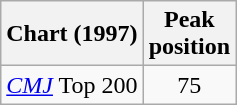<table class="wikitable">
<tr>
<th>Chart (1997)</th>
<th>Peak<br>position</th>
</tr>
<tr>
<td><em><a href='#'>CMJ</a></em> Top 200</td>
<td align="center">75</td>
</tr>
</table>
